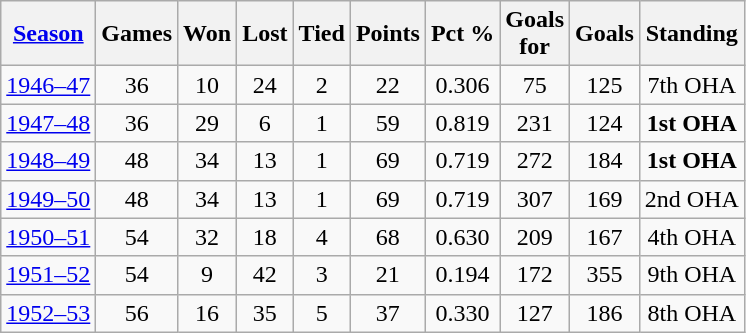<table class="wikitable" style="text-align:center">
<tr>
<th><a href='#'>Season</a></th>
<th>Games</th>
<th>Won</th>
<th>Lost</th>
<th>Tied</th>
<th>Points</th>
<th>Pct %</th>
<th>Goals<br>for</th>
<th>Goals<br></th>
<th>Standing</th>
</tr>
<tr>
<td><a href='#'>1946–47</a></td>
<td>36</td>
<td>10</td>
<td>24</td>
<td>2</td>
<td>22</td>
<td>0.306</td>
<td>75</td>
<td>125</td>
<td>7th OHA</td>
</tr>
<tr>
<td><a href='#'>1947–48</a></td>
<td>36</td>
<td>29</td>
<td>6</td>
<td>1</td>
<td>59</td>
<td>0.819</td>
<td>231</td>
<td>124</td>
<td><strong>1st OHA</strong></td>
</tr>
<tr>
<td><a href='#'>1948–49</a></td>
<td>48</td>
<td>34</td>
<td>13</td>
<td>1</td>
<td>69</td>
<td>0.719</td>
<td>272</td>
<td>184</td>
<td><strong>1st OHA</strong></td>
</tr>
<tr>
<td><a href='#'>1949–50</a></td>
<td>48</td>
<td>34</td>
<td>13</td>
<td>1</td>
<td>69</td>
<td>0.719</td>
<td>307</td>
<td>169</td>
<td>2nd OHA</td>
</tr>
<tr>
<td><a href='#'>1950–51</a></td>
<td>54</td>
<td>32</td>
<td>18</td>
<td>4</td>
<td>68</td>
<td>0.630</td>
<td>209</td>
<td>167</td>
<td>4th OHA</td>
</tr>
<tr>
<td><a href='#'>1951–52</a></td>
<td>54</td>
<td>9</td>
<td>42</td>
<td>3</td>
<td>21</td>
<td>0.194</td>
<td>172</td>
<td>355</td>
<td>9th OHA</td>
</tr>
<tr>
<td><a href='#'>1952–53</a></td>
<td>56</td>
<td>16</td>
<td>35</td>
<td>5</td>
<td>37</td>
<td>0.330</td>
<td>127</td>
<td>186</td>
<td>8th OHA</td>
</tr>
</table>
